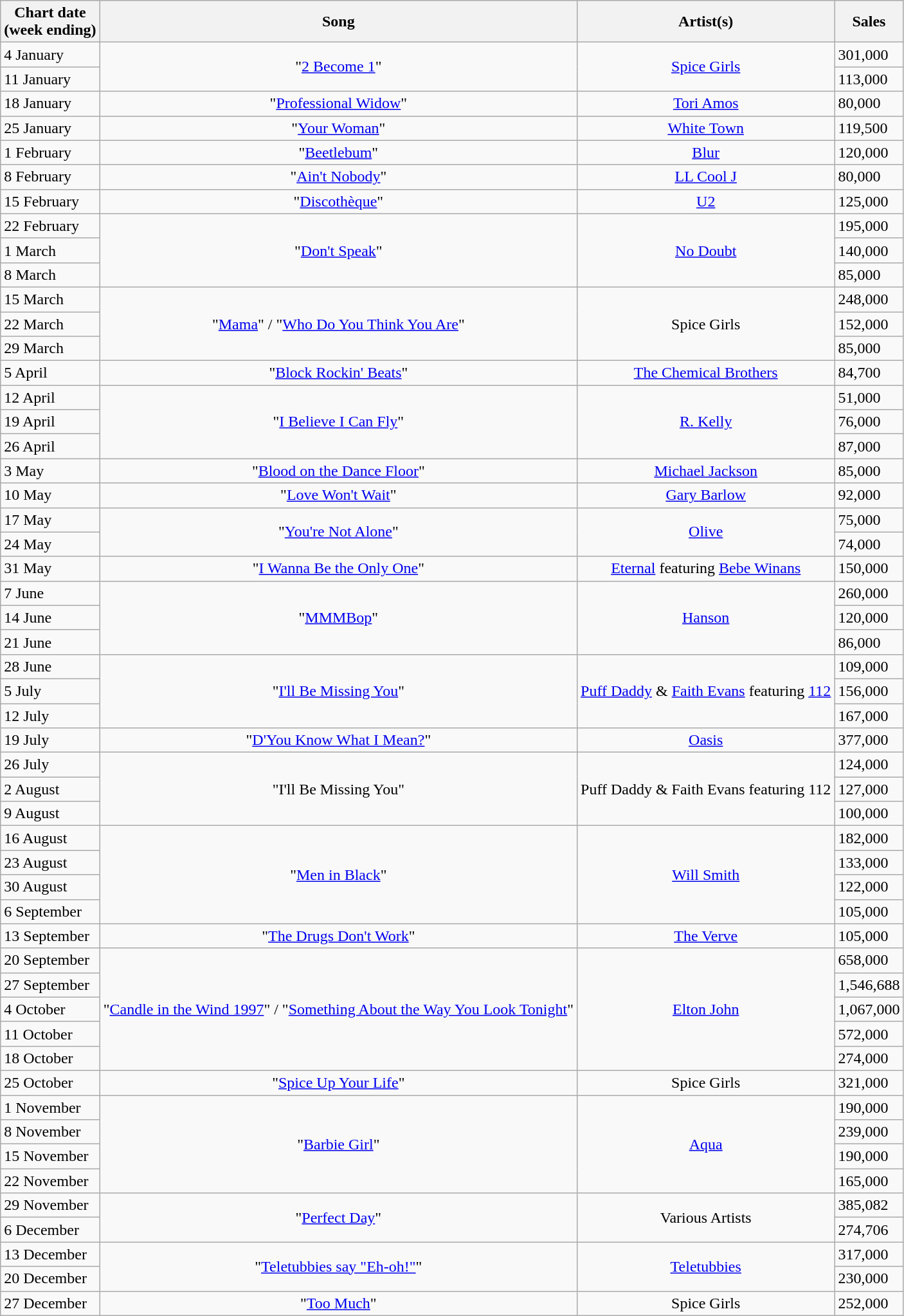<table class="wikitable">
<tr>
<th align="center">Chart date<br>(week ending)</th>
<th align="center">Song</th>
<th align="center">Artist(s)</th>
<th align="center">Sales</th>
</tr>
<tr>
<td align="left">4 January</td>
<td align="center" rowspan="2">"<a href='#'>2 Become 1</a>"</td>
<td align="center" rowspan="2"><a href='#'>Spice Girls</a></td>
<td align="left">301,000</td>
</tr>
<tr>
<td align="left">11 January</td>
<td align="left">113,000</td>
</tr>
<tr>
<td align="left">18 January</td>
<td align="center">"<a href='#'>Professional Widow</a>"</td>
<td align="center"><a href='#'>Tori Amos</a></td>
<td align="left">80,000</td>
</tr>
<tr>
<td align="left">25 January</td>
<td align="center">"<a href='#'>Your Woman</a>"</td>
<td align="center"><a href='#'>White Town</a></td>
<td align="left">119,500</td>
</tr>
<tr>
<td align="left">1 February</td>
<td align="center">"<a href='#'>Beetlebum</a>"</td>
<td align="center"><a href='#'>Blur</a></td>
<td align="left">120,000</td>
</tr>
<tr>
<td align="left">8 February</td>
<td align="center">"<a href='#'>Ain't Nobody</a>"</td>
<td align="center"><a href='#'>LL Cool J</a></td>
<td align="left">80,000</td>
</tr>
<tr>
<td align="left">15 February</td>
<td align="center">"<a href='#'>Discothèque</a>"</td>
<td align="center"><a href='#'>U2</a></td>
<td align="left">125,000</td>
</tr>
<tr>
<td align="left">22 February</td>
<td align="center" rowspan="3">"<a href='#'>Don't Speak</a>"</td>
<td align="center" rowspan="3"><a href='#'>No Doubt</a></td>
<td align="left">195,000</td>
</tr>
<tr>
<td align="left">1 March</td>
<td align="left">140,000</td>
</tr>
<tr>
<td align="left">8 March</td>
<td align="left">85,000</td>
</tr>
<tr>
<td align="left">15 March</td>
<td align="center" rowspan="3">"<a href='#'>Mama</a>" / "<a href='#'>Who Do You Think You Are</a>"</td>
<td align="center" rowspan="3">Spice Girls</td>
<td align="left">248,000</td>
</tr>
<tr>
<td align="left">22 March</td>
<td align="left">152,000</td>
</tr>
<tr>
<td align="left">29 March</td>
<td align="left">85,000</td>
</tr>
<tr>
<td align="left">5 April</td>
<td align="center">"<a href='#'>Block Rockin' Beats</a>"</td>
<td align="center"><a href='#'>The Chemical Brothers</a></td>
<td align="left">84,700</td>
</tr>
<tr>
<td align="left">12 April</td>
<td align="center" rowspan="3">"<a href='#'>I Believe I Can Fly</a>"</td>
<td align="center" rowspan="3"><a href='#'>R. Kelly</a></td>
<td align="left">51,000</td>
</tr>
<tr>
<td align="left">19 April</td>
<td align="left">76,000</td>
</tr>
<tr>
<td align="left">26 April</td>
<td align="left">87,000</td>
</tr>
<tr>
<td align="left">3 May</td>
<td align="center">"<a href='#'>Blood on the Dance Floor</a>"</td>
<td align="center"><a href='#'>Michael Jackson</a></td>
<td align="left">85,000</td>
</tr>
<tr>
<td align="left">10 May</td>
<td align="center">"<a href='#'>Love Won't Wait</a>"</td>
<td align="center"><a href='#'>Gary Barlow</a></td>
<td align="left">92,000</td>
</tr>
<tr>
<td align="left">17 May</td>
<td align="center" rowspan="2">"<a href='#'>You're Not Alone</a>"</td>
<td align="center" rowspan="2"><a href='#'>Olive</a></td>
<td align="left">75,000</td>
</tr>
<tr>
<td align="left">24 May</td>
<td align="left">74,000</td>
</tr>
<tr>
<td align="left">31 May</td>
<td align="center">"<a href='#'>I Wanna Be the Only One</a>"</td>
<td align="center"><a href='#'>Eternal</a> featuring <a href='#'>Bebe Winans</a></td>
<td align="left">150,000</td>
</tr>
<tr>
<td align="left">7 June</td>
<td align="center" rowspan="3">"<a href='#'>MMMBop</a>"</td>
<td align="center" rowspan="3"><a href='#'>Hanson</a></td>
<td align="left">260,000</td>
</tr>
<tr>
<td align="left">14 June</td>
<td align="left">120,000</td>
</tr>
<tr>
<td align="left">21 June</td>
<td align="left">86,000</td>
</tr>
<tr>
<td align="left">28 June</td>
<td align="center" rowspan="3">"<a href='#'>I'll Be Missing You</a>"</td>
<td align="center" rowspan="3"><a href='#'>Puff Daddy</a> & <a href='#'>Faith Evans</a> featuring <a href='#'>112</a></td>
<td align="left">109,000</td>
</tr>
<tr>
<td align="left">5 July</td>
<td align="left">156,000</td>
</tr>
<tr>
<td align="left">12 July</td>
<td align="left">167,000</td>
</tr>
<tr>
<td align="left">19 July</td>
<td align="center">"<a href='#'>D'You Know What I Mean?</a>"</td>
<td align="center"><a href='#'>Oasis</a></td>
<td align="left">377,000</td>
</tr>
<tr>
<td align="left">26 July</td>
<td align="center" rowspan="3">"I'll Be Missing You"</td>
<td align="center" rowspan="3">Puff Daddy & Faith Evans featuring 112</td>
<td align="left">124,000</td>
</tr>
<tr>
<td align="left">2 August</td>
<td align="left">127,000</td>
</tr>
<tr>
<td align="left">9 August</td>
<td align="left">100,000</td>
</tr>
<tr>
<td align="left">16 August</td>
<td align="center" rowspan="4">"<a href='#'>Men in Black</a>"</td>
<td align="center" rowspan="4"><a href='#'>Will Smith</a></td>
<td align="left">182,000</td>
</tr>
<tr>
<td align="left">23 August</td>
<td align="left">133,000</td>
</tr>
<tr>
<td align="left">30 August</td>
<td align="left">122,000</td>
</tr>
<tr>
<td align="left">6 September</td>
<td align="left">105,000</td>
</tr>
<tr>
<td align="left">13 September</td>
<td align="center">"<a href='#'>The Drugs Don't Work</a>"</td>
<td align="center"><a href='#'>The Verve</a></td>
<td align="left">105,000</td>
</tr>
<tr>
<td align="left">20 September</td>
<td align="center" rowspan="5">"<a href='#'>Candle in the Wind 1997</a>" / "<a href='#'>Something About the Way You Look Tonight</a>"</td>
<td align="center" rowspan="5"><a href='#'>Elton John</a></td>
<td align="left">658,000</td>
</tr>
<tr>
<td align="left">27 September</td>
<td align="left">1,546,688</td>
</tr>
<tr>
<td align="left">4 October</td>
<td align="left">1,067,000</td>
</tr>
<tr>
<td align="left">11 October</td>
<td align="left">572,000</td>
</tr>
<tr>
<td align="left">18 October</td>
<td align="left">274,000</td>
</tr>
<tr>
<td align="left">25 October</td>
<td align="center">"<a href='#'>Spice Up Your Life</a>"</td>
<td align="center">Spice Girls</td>
<td align="left">321,000</td>
</tr>
<tr>
<td align="left">1 November</td>
<td align="center" rowspan="4">"<a href='#'>Barbie Girl</a>"</td>
<td align="center" rowspan="4"><a href='#'>Aqua</a></td>
<td align="left">190,000</td>
</tr>
<tr>
<td align="left">8 November</td>
<td align="left">239,000</td>
</tr>
<tr>
<td align="left">15 November</td>
<td align="left">190,000</td>
</tr>
<tr>
<td align="left">22 November</td>
<td align="left">165,000</td>
</tr>
<tr>
<td align="left">29 November</td>
<td align="center" rowspan="2">"<a href='#'>Perfect Day</a>"</td>
<td align="center" rowspan="2">Various Artists</td>
<td align="left">385,082</td>
</tr>
<tr>
<td align="left">6 December</td>
<td align="left">274,706</td>
</tr>
<tr>
<td align="left">13 December</td>
<td align="center" rowspan="2">"<a href='#'>Teletubbies say "Eh-oh!"</a>"</td>
<td align="center" rowspan="2"><a href='#'>Teletubbies</a></td>
<td align="left">317,000</td>
</tr>
<tr>
<td align="left">20 December</td>
<td align="left">230,000</td>
</tr>
<tr>
<td align="left">27 December</td>
<td align="center">"<a href='#'>Too Much</a>"</td>
<td align="center">Spice Girls</td>
<td align="left">252,000</td>
</tr>
</table>
